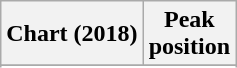<table class="wikitable sortable plainrowheaders" style="text-align:center">
<tr>
<th scope="col">Chart (2018)</th>
<th scope="col">Peak<br>position</th>
</tr>
<tr>
</tr>
<tr>
</tr>
<tr>
</tr>
<tr>
</tr>
</table>
